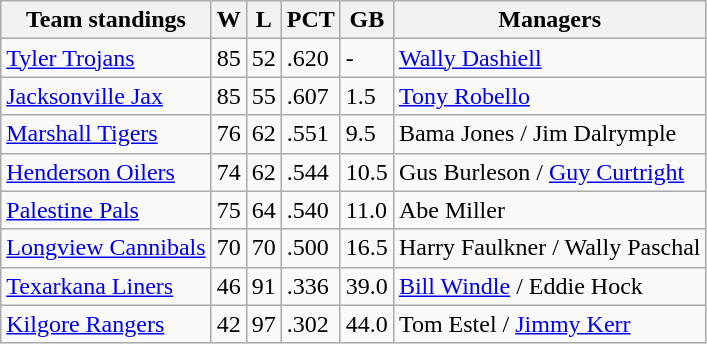<table class="wikitable">
<tr>
<th>Team standings</th>
<th>W</th>
<th>L</th>
<th>PCT</th>
<th>GB</th>
<th>Managers</th>
</tr>
<tr>
<td><a href='#'>Tyler Trojans</a></td>
<td>85</td>
<td>52</td>
<td>.620</td>
<td>-</td>
<td><a href='#'>Wally Dashiell</a></td>
</tr>
<tr>
<td><a href='#'>Jacksonville Jax</a></td>
<td>85</td>
<td>55</td>
<td>.607</td>
<td>1.5</td>
<td><a href='#'>Tony Robello</a></td>
</tr>
<tr>
<td><a href='#'>Marshall Tigers</a></td>
<td>76</td>
<td>62</td>
<td>.551</td>
<td>9.5</td>
<td>Bama Jones / Jim Dalrymple</td>
</tr>
<tr>
<td><a href='#'>Henderson Oilers</a></td>
<td>74</td>
<td>62</td>
<td>.544</td>
<td>10.5</td>
<td>Gus Burleson / <a href='#'>Guy Curtright</a></td>
</tr>
<tr>
<td><a href='#'>Palestine Pals</a></td>
<td>75</td>
<td>64</td>
<td>.540</td>
<td>11.0</td>
<td>Abe Miller</td>
</tr>
<tr>
<td><a href='#'>Longview Cannibals</a></td>
<td>70</td>
<td>70</td>
<td>.500</td>
<td>16.5</td>
<td>Harry Faulkner / Wally Paschal</td>
</tr>
<tr>
<td><a href='#'>Texarkana Liners</a></td>
<td>46</td>
<td>91</td>
<td>.336</td>
<td>39.0</td>
<td><a href='#'>Bill Windle</a> / Eddie Hock</td>
</tr>
<tr>
<td><a href='#'>Kilgore Rangers</a></td>
<td>42</td>
<td>97</td>
<td>.302</td>
<td>44.0</td>
<td>Tom Estel / <a href='#'>Jimmy Kerr</a></td>
</tr>
</table>
